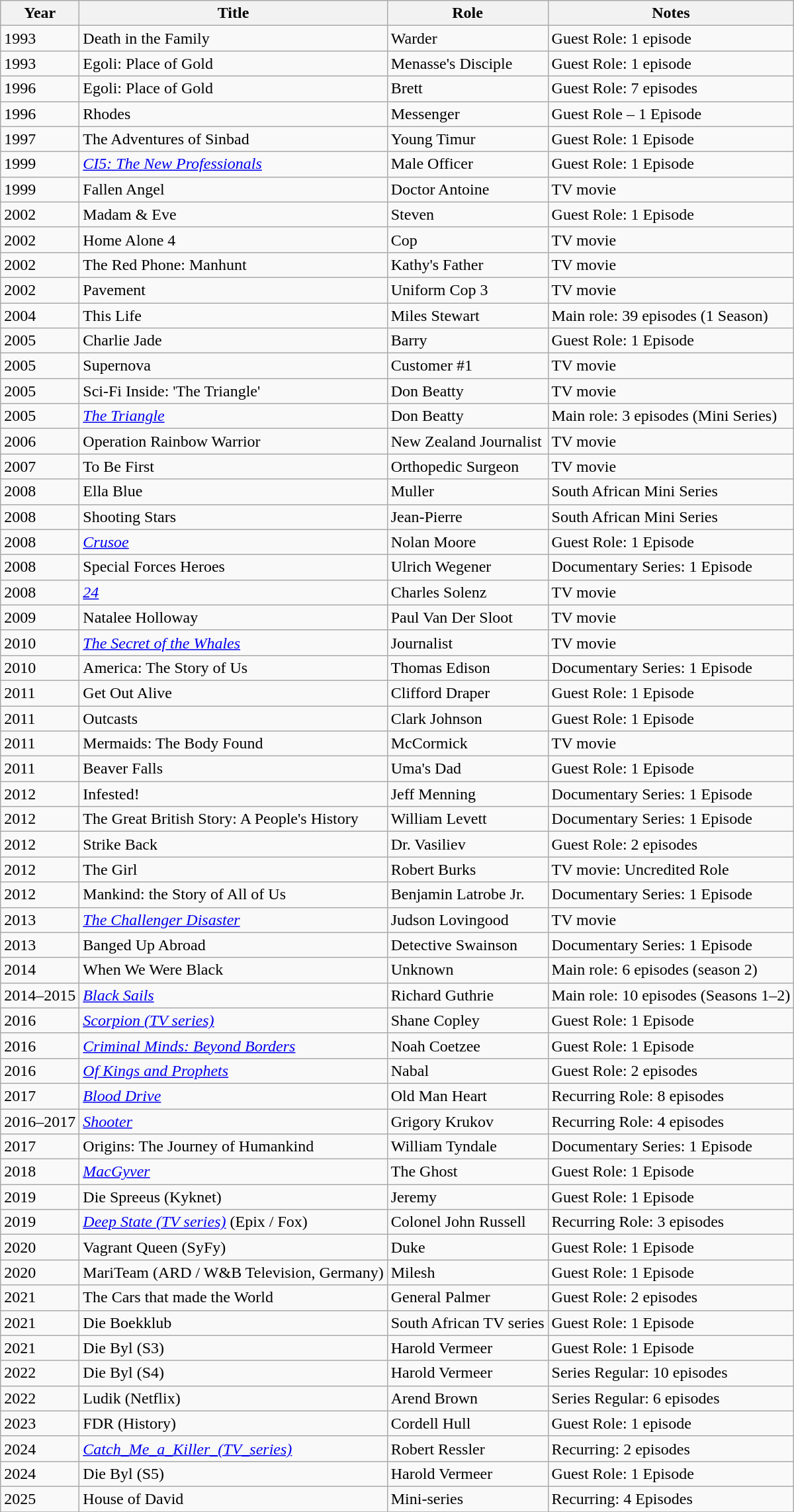<table class="wikitable">
<tr>
<th>Year</th>
<th>Title</th>
<th>Role</th>
<th>Notes</th>
</tr>
<tr>
<td>1993</td>
<td>Death in the Family</td>
<td>Warder</td>
<td>Guest Role: 1 episode</td>
</tr>
<tr>
<td>1993</td>
<td>Egoli: Place of Gold</td>
<td>Menasse's Disciple</td>
<td>Guest Role: 1 episode</td>
</tr>
<tr>
<td>1996</td>
<td>Egoli: Place of Gold</td>
<td>Brett</td>
<td>Guest Role: 7 episodes</td>
</tr>
<tr>
<td>1996</td>
<td>Rhodes</td>
<td>Messenger</td>
<td>Guest Role – 1 Episode</td>
</tr>
<tr>
<td>1997</td>
<td>The Adventures of Sinbad</td>
<td>Young Timur</td>
<td>Guest Role: 1 Episode</td>
</tr>
<tr>
<td>1999</td>
<td><em><a href='#'>CI5: The New Professionals</a></em></td>
<td>Male Officer</td>
<td>Guest Role: 1 Episode</td>
</tr>
<tr>
<td>1999</td>
<td>Fallen Angel</td>
<td>Doctor Antoine</td>
<td>TV movie</td>
</tr>
<tr>
<td>2002</td>
<td>Madam & Eve</td>
<td>Steven</td>
<td>Guest Role: 1 Episode</td>
</tr>
<tr>
<td>2002</td>
<td>Home Alone 4</td>
<td>Cop</td>
<td>TV movie</td>
</tr>
<tr>
<td>2002</td>
<td>The Red Phone: Manhunt</td>
<td>Kathy's Father</td>
<td>TV movie</td>
</tr>
<tr>
<td>2002</td>
<td>Pavement</td>
<td>Uniform Cop 3</td>
<td>TV movie</td>
</tr>
<tr>
<td>2004</td>
<td>This Life</td>
<td>Miles Stewart</td>
<td>Main role: 39 episodes (1 Season)</td>
</tr>
<tr>
<td>2005</td>
<td>Charlie Jade</td>
<td>Barry</td>
<td>Guest Role: 1 Episode</td>
</tr>
<tr>
<td>2005</td>
<td>Supernova</td>
<td>Customer #1</td>
<td>TV movie</td>
</tr>
<tr>
<td>2005</td>
<td>Sci-Fi Inside: 'The Triangle'</td>
<td>Don Beatty</td>
<td>TV movie</td>
</tr>
<tr>
<td>2005</td>
<td><em><a href='#'>The Triangle</a></em></td>
<td>Don Beatty</td>
<td>Main role: 3 episodes (Mini Series)</td>
</tr>
<tr>
<td>2006</td>
<td>Operation Rainbow Warrior</td>
<td>New Zealand Journalist</td>
<td>TV movie</td>
</tr>
<tr>
<td>2007</td>
<td>To Be First</td>
<td>Orthopedic Surgeon</td>
<td>TV movie</td>
</tr>
<tr>
<td>2008</td>
<td>Ella Blue</td>
<td>Muller</td>
<td>South African Mini Series</td>
</tr>
<tr>
<td>2008</td>
<td>Shooting Stars</td>
<td>Jean-Pierre</td>
<td>South African Mini Series</td>
</tr>
<tr>
<td>2008</td>
<td><em><a href='#'>Crusoe</a></em></td>
<td>Nolan Moore</td>
<td>Guest Role: 1 Episode</td>
</tr>
<tr>
<td>2008</td>
<td>Special Forces Heroes</td>
<td>Ulrich Wegener</td>
<td>Documentary Series: 1 Episode</td>
</tr>
<tr>
<td>2008</td>
<td><em><a href='#'>24</a></em></td>
<td>Charles Solenz</td>
<td>TV movie</td>
</tr>
<tr>
<td>2009</td>
<td>Natalee Holloway</td>
<td>Paul Van Der Sloot</td>
<td>TV movie</td>
</tr>
<tr>
<td>2010</td>
<td><em><a href='#'>The Secret of the Whales</a></em></td>
<td>Journalist</td>
<td>TV movie</td>
</tr>
<tr>
<td>2010</td>
<td>America: The Story of Us</td>
<td>Thomas Edison</td>
<td>Documentary Series: 1 Episode</td>
</tr>
<tr>
<td>2011</td>
<td>Get Out Alive</td>
<td>Clifford Draper</td>
<td>Guest Role: 1 Episode</td>
</tr>
<tr>
<td>2011</td>
<td>Outcasts</td>
<td>Clark Johnson</td>
<td>Guest Role: 1 Episode</td>
</tr>
<tr>
<td>2011</td>
<td>Mermaids: The Body Found</td>
<td>McCormick</td>
<td>TV movie</td>
</tr>
<tr>
<td>2011</td>
<td>Beaver Falls</td>
<td>Uma's Dad</td>
<td>Guest Role: 1 Episode</td>
</tr>
<tr>
<td>2012</td>
<td>Infested!</td>
<td>Jeff Menning</td>
<td>Documentary Series: 1 Episode</td>
</tr>
<tr>
<td>2012</td>
<td>The Great British Story: A People's History</td>
<td>William Levett</td>
<td>Documentary Series: 1 Episode</td>
</tr>
<tr>
<td>2012</td>
<td>Strike Back</td>
<td>Dr. Vasiliev</td>
<td>Guest Role: 2 episodes</td>
</tr>
<tr>
<td>2012</td>
<td>The Girl</td>
<td>Robert Burks</td>
<td>TV movie: Uncredited Role</td>
</tr>
<tr>
<td>2012</td>
<td>Mankind: the Story of All of Us</td>
<td>Benjamin Latrobe Jr.</td>
<td>Documentary Series: 1 Episode</td>
</tr>
<tr>
<td>2013</td>
<td><em><a href='#'>The Challenger Disaster</a></em></td>
<td>Judson Lovingood</td>
<td>TV movie</td>
</tr>
<tr>
<td>2013</td>
<td>Banged Up Abroad</td>
<td>Detective Swainson</td>
<td>Documentary Series: 1 Episode</td>
</tr>
<tr>
<td>2014</td>
<td>When We Were Black</td>
<td>Unknown</td>
<td>Main role: 6 episodes (season 2)</td>
</tr>
<tr>
<td>2014–2015</td>
<td><em><a href='#'>Black Sails</a></em></td>
<td>Richard Guthrie</td>
<td>Main role: 10 episodes (Seasons 1–2)</td>
</tr>
<tr>
<td>2016</td>
<td><em><a href='#'>Scorpion (TV series)</a></em></td>
<td>Shane Copley</td>
<td>Guest Role: 1 Episode</td>
</tr>
<tr>
<td>2016</td>
<td><em><a href='#'>Criminal Minds: Beyond Borders</a></em></td>
<td>Noah Coetzee</td>
<td>Guest Role: 1 Episode</td>
</tr>
<tr>
<td>2016</td>
<td><em><a href='#'>Of Kings and Prophets</a></em></td>
<td>Nabal</td>
<td>Guest Role: 2 episodes</td>
</tr>
<tr>
<td>2017</td>
<td><em><a href='#'>Blood Drive</a></em></td>
<td>Old Man Heart</td>
<td>Recurring Role: 8 episodes</td>
</tr>
<tr>
<td>2016–2017</td>
<td><em><a href='#'>Shooter</a></em></td>
<td>Grigory Krukov</td>
<td>Recurring Role: 4 episodes</td>
</tr>
<tr>
<td>2017</td>
<td>Origins: The Journey of Humankind</td>
<td>William Tyndale</td>
<td>Documentary Series: 1 Episode</td>
</tr>
<tr>
<td>2018</td>
<td><em><a href='#'>MacGyver</a></em></td>
<td>The Ghost</td>
<td>Guest Role: 1 Episode</td>
</tr>
<tr>
<td>2019</td>
<td>Die Spreeus (Kyknet)</td>
<td>Jeremy</td>
<td>Guest Role: 1 Episode</td>
</tr>
<tr>
<td>2019</td>
<td><em><a href='#'>Deep State (TV series)</a></em> (Epix / Fox)</td>
<td>Colonel John Russell</td>
<td>Recurring Role: 3 episodes</td>
</tr>
<tr>
<td>2020</td>
<td>Vagrant Queen (SyFy)</td>
<td>Duke</td>
<td>Guest Role: 1 Episode</td>
</tr>
<tr>
<td>2020</td>
<td>MariTeam (ARD / W&B Television, Germany)</td>
<td>Milesh</td>
<td>Guest Role: 1 Episode</td>
</tr>
<tr>
<td>2021</td>
<td>The Cars that made the World</td>
<td>General Palmer</td>
<td>Guest Role: 2 episodes</td>
</tr>
<tr>
<td>2021</td>
<td>Die Boekklub</td>
<td>South African TV series</td>
<td>Guest Role: 1 Episode</td>
</tr>
<tr>
<td>2021</td>
<td>Die Byl (S3)</td>
<td>Harold Vermeer</td>
<td>Guest Role: 1 Episode</td>
</tr>
<tr>
<td>2022</td>
<td>Die Byl (S4)</td>
<td>Harold Vermeer</td>
<td>Series Regular: 10 episodes</td>
</tr>
<tr>
<td>2022</td>
<td>Ludik (Netflix)</td>
<td>Arend Brown</td>
<td>Series Regular: 6 episodes</td>
</tr>
<tr>
<td>2023</td>
<td>FDR (History)</td>
<td>Cordell Hull</td>
<td>Guest Role: 1 episode</td>
</tr>
<tr>
<td>2024</td>
<td><em><a href='#'>Catch_Me_a_Killer_(TV_series)</a></em></td>
<td>Robert Ressler</td>
<td>Recurring: 2 episodes</td>
</tr>
<tr>
<td>2024</td>
<td>Die Byl (S5)</td>
<td>Harold Vermeer</td>
<td>Guest Role: 1 Episode</td>
</tr>
<tr>
<td>2025</td>
<td>House of David</td>
<td>Mini-series</td>
<td>Recurring: 4 Episodes</td>
</tr>
<tr>
</tr>
</table>
